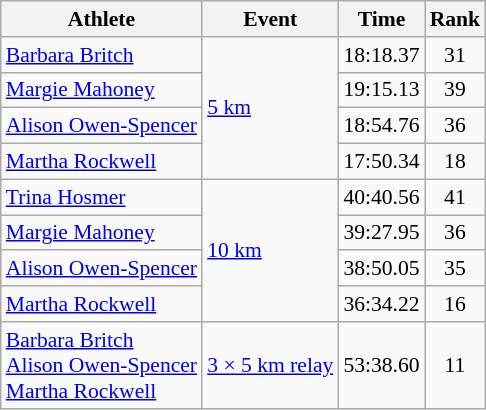<table class=wikitable style=font-size:90%;text-align:center>
<tr>
<th>Athlete</th>
<th>Event</th>
<th>Time</th>
<th>Rank</th>
</tr>
<tr>
<td align=left><a href='#'>Barbara Britch</a></td>
<td align=left rowspan=4><a href='#'>5 km</a></td>
<td>18:18.37</td>
<td>31</td>
</tr>
<tr>
<td align=left><a href='#'>Margie Mahoney</a></td>
<td>19:15.13</td>
<td>39</td>
</tr>
<tr>
<td align=left><a href='#'>Alison Owen-Spencer</a></td>
<td>18:54.76</td>
<td>36</td>
</tr>
<tr>
<td align=left><a href='#'>Martha Rockwell</a></td>
<td>17:50.34</td>
<td>18</td>
</tr>
<tr>
<td align=left><a href='#'>Trina Hosmer</a></td>
<td align=left rowspan=4><a href='#'>10 km</a></td>
<td>40:40.56</td>
<td>41</td>
</tr>
<tr>
<td align=left><a href='#'>Margie Mahoney</a></td>
<td>39:27.95</td>
<td>36</td>
</tr>
<tr>
<td align=left><a href='#'>Alison Owen-Spencer</a></td>
<td>38:50.05</td>
<td>35</td>
</tr>
<tr>
<td align=left><a href='#'>Martha Rockwell</a></td>
<td>36:34.22</td>
<td>16</td>
</tr>
<tr>
<td align=left><a href='#'>Barbara Britch</a><br><a href='#'>Alison Owen-Spencer</a><br><a href='#'>Martha Rockwell</a></td>
<td align=left><a href='#'>3 × 5 km relay</a></td>
<td>53:38.60</td>
<td>11</td>
</tr>
</table>
